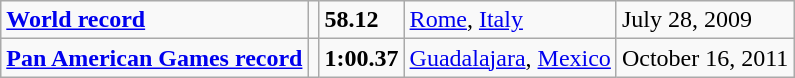<table class="wikitable">
<tr>
<td><strong><a href='#'>World record</a></strong></td>
<td></td>
<td><strong>58.12</strong></td>
<td><a href='#'>Rome</a>, <a href='#'>Italy</a></td>
<td>July 28, 2009</td>
</tr>
<tr>
<td><strong><a href='#'>Pan American Games record</a></strong></td>
<td></td>
<td><strong>1:00.37</strong></td>
<td><a href='#'>Guadalajara</a>, <a href='#'>Mexico</a></td>
<td>October 16, 2011</td>
</tr>
</table>
